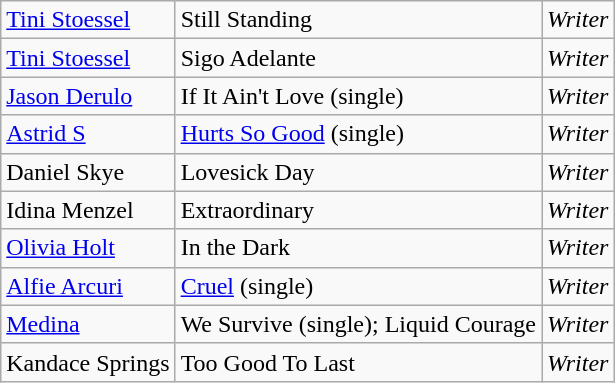<table class="wikitable">
<tr>
<td><a href='#'>Tini Stoessel</a></td>
<td>Still Standing</td>
<td><em>Writer</em></td>
</tr>
<tr>
<td><a href='#'>Tini Stoessel</a></td>
<td>Sigo Adelante</td>
<td><em>Writer</em></td>
</tr>
<tr>
<td><a href='#'>Jason Derulo</a></td>
<td>If It Ain't Love (single)</td>
<td><em>Writer</em></td>
</tr>
<tr>
<td><a href='#'>Astrid S</a></td>
<td><a href='#'>Hurts So Good</a> (single)</td>
<td><em>Writer</em></td>
</tr>
<tr>
<td>Daniel Skye</td>
<td>Lovesick Day</td>
<td><em>Writer</em></td>
</tr>
<tr>
<td>Idina Menzel</td>
<td>Extraordinary</td>
<td><em>Writer</em></td>
</tr>
<tr>
<td><a href='#'>Olivia Holt</a></td>
<td>In the Dark</td>
<td><em>Writer</em></td>
</tr>
<tr>
<td><a href='#'>Alfie Arcuri</a></td>
<td><a href='#'>Cruel</a> (single)</td>
<td><em>Writer</em></td>
</tr>
<tr>
<td><a href='#'>Medina</a></td>
<td>We Survive (single); Liquid Courage</td>
<td><em>Writer</em></td>
</tr>
<tr>
<td>Kandace Springs</td>
<td>Too Good To Last</td>
<td><em>Writer</em></td>
</tr>
</table>
